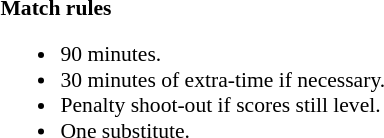<table style="width:100%; font-size:90%;">
<tr>
<td style="width:50%; vertical-align:top;"><br><strong>Match rules</strong><ul><li>90 minutes.</li><li>30 minutes of extra-time if necessary.</li><li>Penalty shoot-out if scores still level.</li><li>One substitute.</li></ul></td>
</tr>
</table>
